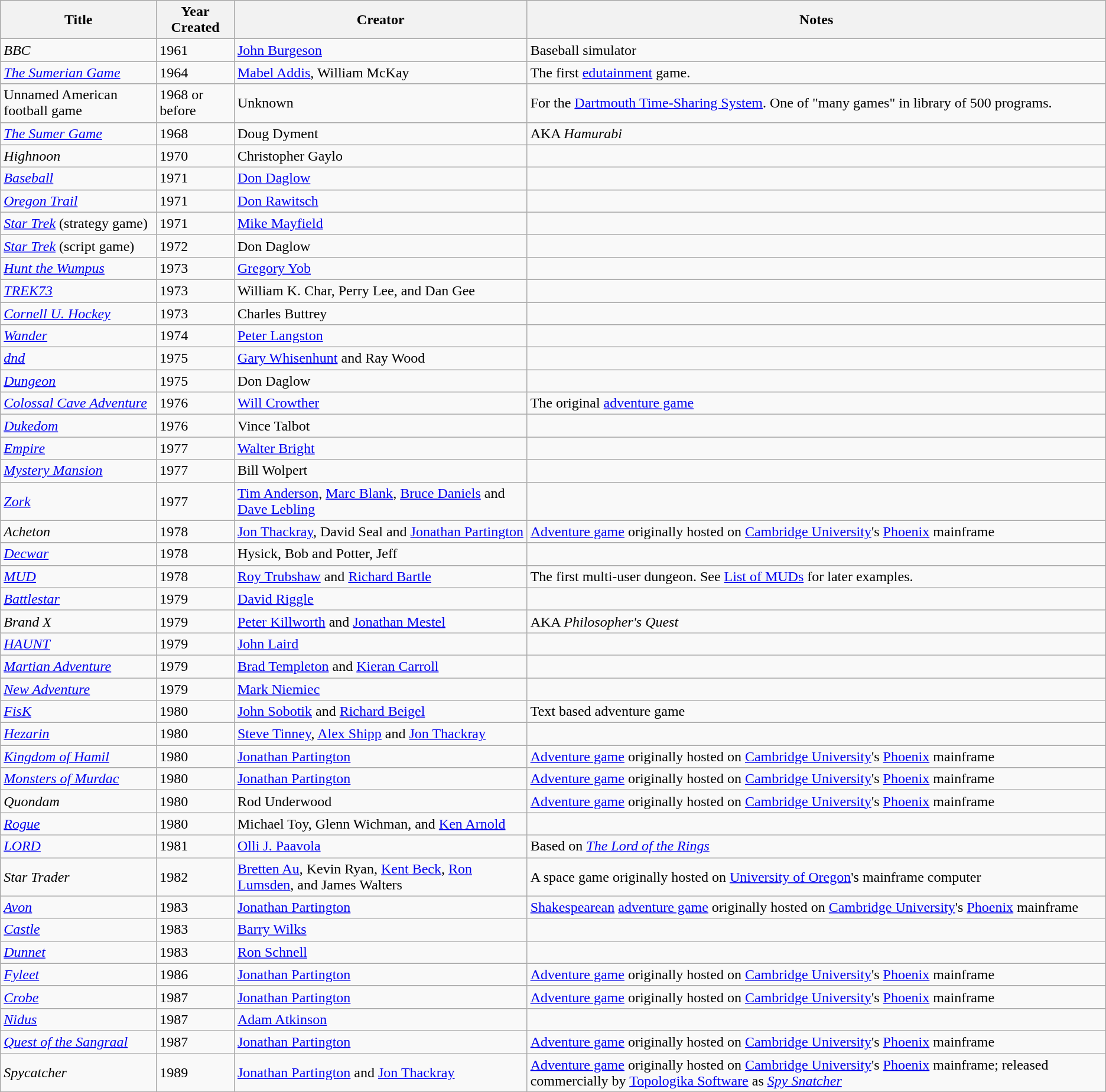<table class="wikitable sortable">
<tr>
<th>Title</th>
<th>Year Created</th>
<th>Creator</th>
<th>Notes</th>
</tr>
<tr>
<td><em>BBC</em></td>
<td>1961</td>
<td><a href='#'>John Burgeson</a></td>
<td>Baseball simulator</td>
</tr>
<tr>
<td><em><a href='#'>The Sumerian Game</a></em></td>
<td>1964</td>
<td><a href='#'>Mabel Addis</a>, William McKay</td>
<td>The first <a href='#'>edutainment</a> game.</td>
</tr>
<tr>
<td>Unnamed American football game</td>
<td>1968 or before</td>
<td>Unknown</td>
<td>For the <a href='#'>Dartmouth Time-Sharing System</a>. One of "many games" in library of 500 programs.</td>
</tr>
<tr>
<td><em><a href='#'>The Sumer Game</a></em></td>
<td>1968</td>
<td>Doug Dyment</td>
<td>AKA <em>Hamurabi</em></td>
</tr>
<tr>
<td><em>Highnoon</em></td>
<td>1970</td>
<td>Christopher Gaylo</td>
<td></td>
</tr>
<tr>
<td><em><a href='#'>Baseball</a></em></td>
<td>1971</td>
<td><a href='#'>Don Daglow</a></td>
<td></td>
</tr>
<tr>
<td><em><a href='#'>Oregon Trail</a></em></td>
<td>1971</td>
<td><a href='#'>Don Rawitsch</a></td>
<td></td>
</tr>
<tr>
<td><em><a href='#'>Star Trek</a></em> (strategy game)</td>
<td>1971</td>
<td><a href='#'>Mike Mayfield</a></td>
<td></td>
</tr>
<tr>
<td><em><a href='#'>Star Trek</a></em> (script game)</td>
<td>1972</td>
<td>Don Daglow</td>
<td></td>
</tr>
<tr>
<td><em><a href='#'>Hunt the Wumpus</a></em></td>
<td>1973</td>
<td><a href='#'>Gregory Yob</a></td>
<td></td>
</tr>
<tr>
<td><em><a href='#'>TREK73</a></em></td>
<td>1973</td>
<td>William K. Char, Perry Lee, and Dan Gee</td>
<td></td>
</tr>
<tr>
<td><em><a href='#'>Cornell U. Hockey</a></em></td>
<td>1973</td>
<td>Charles Buttrey</td>
<td></td>
</tr>
<tr>
<td><em><a href='#'>Wander</a></em></td>
<td>1974</td>
<td><a href='#'>Peter Langston</a></td>
<td></td>
</tr>
<tr>
<td><em><a href='#'>dnd</a></em></td>
<td>1975</td>
<td><a href='#'>Gary Whisenhunt</a> and Ray Wood</td>
<td></td>
</tr>
<tr>
<td><em><a href='#'>Dungeon</a></em></td>
<td>1975</td>
<td>Don Daglow</td>
<td></td>
</tr>
<tr>
<td><em><a href='#'>Colossal Cave Adventure</a></em></td>
<td>1976</td>
<td><a href='#'>Will Crowther</a></td>
<td>The original <a href='#'>adventure game</a></td>
</tr>
<tr>
<td><em><a href='#'>Dukedom</a></em></td>
<td>1976</td>
<td>Vince Talbot</td>
<td></td>
</tr>
<tr>
<td><em><a href='#'>Empire</a></em></td>
<td>1977</td>
<td><a href='#'>Walter Bright</a></td>
<td></td>
</tr>
<tr>
<td><em><a href='#'>Mystery Mansion</a></em></td>
<td>1977</td>
<td>Bill Wolpert</td>
<td></td>
</tr>
<tr>
<td><em><a href='#'>Zork</a></em></td>
<td>1977</td>
<td><a href='#'>Tim Anderson</a>, <a href='#'>Marc Blank</a>, <a href='#'>Bruce Daniels</a> and <a href='#'>Dave Lebling</a></td>
<td></td>
</tr>
<tr>
<td><em>Acheton</em></td>
<td>1978</td>
<td><a href='#'>Jon Thackray</a>, David Seal and <a href='#'>Jonathan Partington</a></td>
<td><a href='#'>Adventure game</a> originally hosted on <a href='#'>Cambridge University</a>'s <a href='#'>Phoenix</a> mainframe</td>
</tr>
<tr>
<td><em><a href='#'>Decwar</a></em></td>
<td>1978</td>
<td>Hysick, Bob and Potter, Jeff</td>
<td></td>
</tr>
<tr>
<td><em><a href='#'>MUD</a></em></td>
<td>1978</td>
<td><a href='#'>Roy Trubshaw</a> and <a href='#'>Richard Bartle</a></td>
<td>The first multi-user dungeon. See <a href='#'>List of MUDs</a> for later examples.</td>
</tr>
<tr>
<td><em><a href='#'>Battlestar</a></em></td>
<td>1979</td>
<td><a href='#'>David Riggle</a></td>
<td></td>
</tr>
<tr>
<td><em>Brand X</em></td>
<td>1979</td>
<td><a href='#'>Peter Killworth</a> and <a href='#'>Jonathan Mestel</a></td>
<td>AKA <em>Philosopher's Quest</em></td>
</tr>
<tr>
<td><em><a href='#'>HAUNT</a></em></td>
<td>1979</td>
<td><a href='#'>John Laird</a></td>
<td></td>
</tr>
<tr>
<td><em><a href='#'>Martian Adventure</a></em></td>
<td>1979</td>
<td><a href='#'>Brad Templeton</a> and <a href='#'>Kieran Carroll</a></td>
<td></td>
</tr>
<tr>
<td><em><a href='#'>New Adventure</a></em></td>
<td>1979</td>
<td><a href='#'>Mark Niemiec</a></td>
<td></td>
</tr>
<tr>
<td><em><a href='#'>FisK</a></em></td>
<td>1980</td>
<td><a href='#'>John Sobotik</a> and <a href='#'>Richard Beigel</a></td>
<td>Text based adventure game</td>
</tr>
<tr>
<td><em><a href='#'>Hezarin</a></em></td>
<td>1980</td>
<td><a href='#'>Steve Tinney</a>, <a href='#'>Alex Shipp</a> and <a href='#'>Jon Thackray</a></td>
<td></td>
</tr>
<tr>
<td><em><a href='#'>Kingdom of Hamil</a></em></td>
<td>1980</td>
<td><a href='#'>Jonathan Partington</a></td>
<td><a href='#'>Adventure game</a> originally hosted on <a href='#'>Cambridge University</a>'s <a href='#'>Phoenix</a> mainframe</td>
</tr>
<tr>
<td><em><a href='#'>Monsters of Murdac</a></em></td>
<td>1980</td>
<td><a href='#'>Jonathan Partington</a></td>
<td><a href='#'>Adventure game</a> originally hosted on <a href='#'>Cambridge University</a>'s <a href='#'>Phoenix</a> mainframe</td>
</tr>
<tr>
<td><em>Quondam</em></td>
<td>1980</td>
<td>Rod Underwood</td>
<td><a href='#'>Adventure game</a> originally hosted on <a href='#'>Cambridge University</a>'s <a href='#'>Phoenix</a> mainframe</td>
</tr>
<tr>
<td><em><a href='#'>Rogue</a></em></td>
<td>1980</td>
<td>Michael Toy, Glenn Wichman, and <a href='#'>Ken Arnold</a></td>
<td></td>
</tr>
<tr>
<td><em><a href='#'>LORD</a></em></td>
<td>1981</td>
<td><a href='#'>Olli J. Paavola</a></td>
<td>Based on <em><a href='#'>The Lord of the Rings</a></em></td>
</tr>
<tr>
<td><em>Star Trader</em></td>
<td>1982</td>
<td><a href='#'>Bretten Au</a>, Kevin Ryan, <a href='#'>Kent Beck</a>, <a href='#'>Ron Lumsden</a>, and James Walters</td>
<td>A space game originally hosted on <a href='#'>University of Oregon</a>'s mainframe computer</td>
</tr>
<tr>
<td><em><a href='#'>Avon</a></em></td>
<td>1983</td>
<td><a href='#'>Jonathan Partington</a></td>
<td><a href='#'>Shakespearean</a> <a href='#'>adventure game</a> originally hosted on <a href='#'>Cambridge University</a>'s <a href='#'>Phoenix</a> mainframe</td>
</tr>
<tr>
<td><em><a href='#'>Castle</a></em></td>
<td>1983</td>
<td><a href='#'>Barry Wilks</a></td>
<td></td>
</tr>
<tr>
<td><em><a href='#'>Dunnet</a></em></td>
<td>1983</td>
<td><a href='#'>Ron Schnell</a></td>
<td></td>
</tr>
<tr>
<td><em><a href='#'>Fyleet</a></em></td>
<td>1986</td>
<td><a href='#'>Jonathan Partington</a></td>
<td><a href='#'>Adventure game</a> originally hosted on <a href='#'>Cambridge University</a>'s <a href='#'>Phoenix</a> mainframe</td>
</tr>
<tr>
<td><em><a href='#'>Crobe</a></em></td>
<td>1987</td>
<td><a href='#'>Jonathan Partington</a></td>
<td><a href='#'>Adventure game</a> originally hosted on <a href='#'>Cambridge University</a>'s <a href='#'>Phoenix</a> mainframe</td>
</tr>
<tr>
<td><em><a href='#'>Nidus</a></em></td>
<td>1987</td>
<td><a href='#'>Adam Atkinson</a></td>
<td></td>
</tr>
<tr>
<td><em><a href='#'>Quest of the Sangraal</a></em></td>
<td>1987</td>
<td><a href='#'>Jonathan Partington</a></td>
<td><a href='#'>Adventure game</a> originally hosted on <a href='#'>Cambridge University</a>'s <a href='#'>Phoenix</a> mainframe</td>
</tr>
<tr>
<td><em>Spycatcher</em></td>
<td>1989</td>
<td><a href='#'>Jonathan Partington</a> and <a href='#'>Jon Thackray</a></td>
<td><a href='#'>Adventure game</a> originally hosted on <a href='#'>Cambridge University</a>'s <a href='#'>Phoenix</a> mainframe; released commercially by <a href='#'>Topologika Software</a> as <em><a href='#'>Spy Snatcher</a></em></td>
</tr>
<tr>
</tr>
</table>
